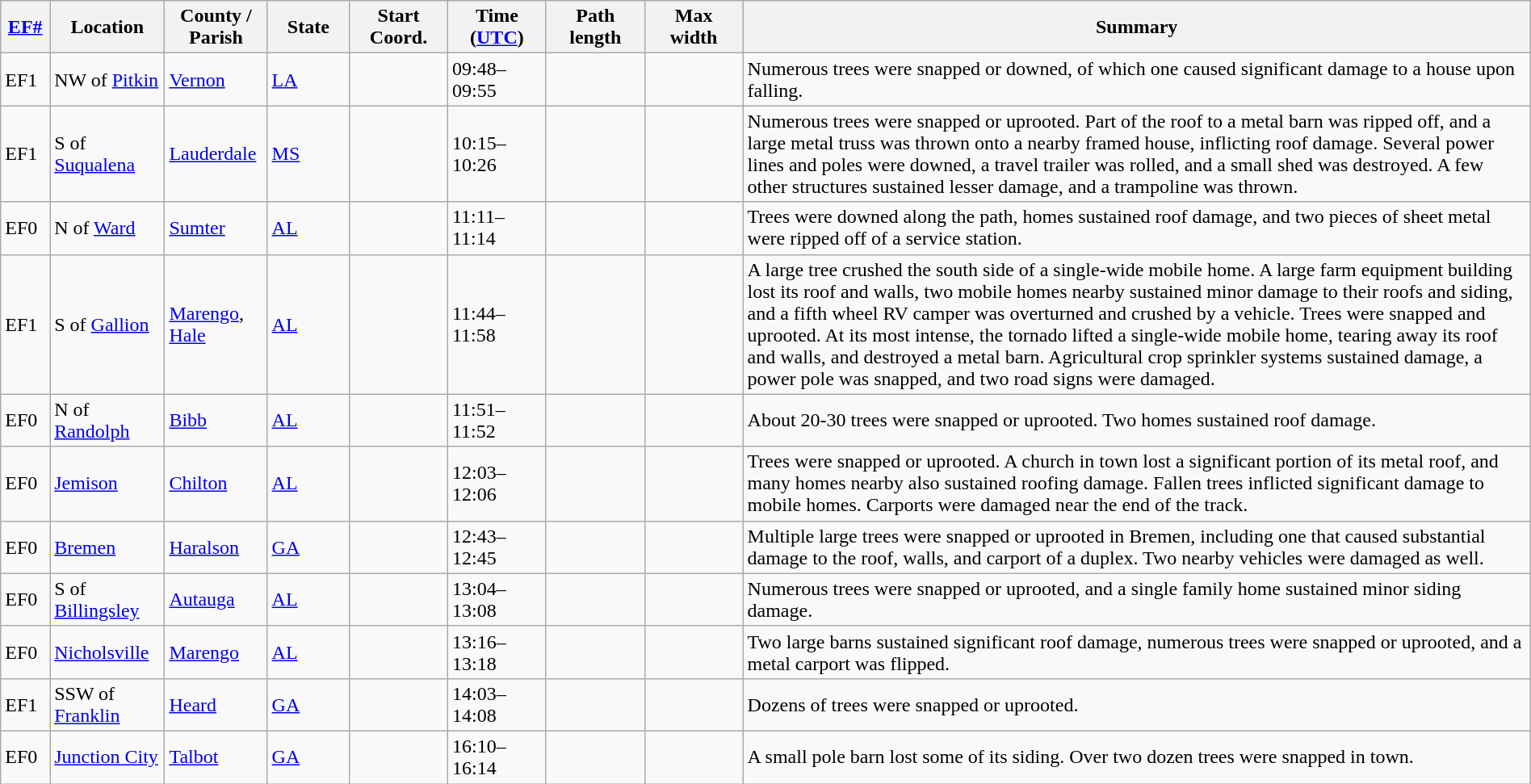<table class="wikitable sortable" style="width:100%;">
<tr>
<th scope="col"  style="width:3%; text-align:center;"><a href='#'>EF#</a></th>
<th scope="col"  style="width:7%; text-align:center;" class="unsortable">Location</th>
<th scope="col"  style="width:6%; text-align:center;" class="unsortable">County / Parish</th>
<th scope="col"  style="width:5%; text-align:center;">State</th>
<th scope="col"  style="width:6%; text-align:center;">Start Coord.</th>
<th scope="col"  style="width:6%; text-align:center;">Time (<a href='#'>UTC</a>)</th>
<th scope="col"  style="width:6%; text-align:center;">Path length</th>
<th scope="col"  style="width:6%; text-align:center;">Max width</th>
<th scope="col" class="unsortable" style="width:48%; text-align:center;">Summary</th>
</tr>
<tr>
<td bgcolor=>EF1</td>
<td>NW of <a href='#'>Pitkin</a></td>
<td><a href='#'>Vernon</a></td>
<td><a href='#'>LA</a></td>
<td></td>
<td>09:48–09:55</td>
<td></td>
<td></td>
<td>Numerous trees were snapped or downed, of which one caused significant damage to a house upon falling.</td>
</tr>
<tr>
<td bgcolor=>EF1</td>
<td>S of <a href='#'>Suqualena</a></td>
<td><a href='#'>Lauderdale</a></td>
<td><a href='#'>MS</a></td>
<td></td>
<td>10:15–10:26</td>
<td></td>
<td></td>
<td>Numerous trees were snapped or uprooted. Part of the roof to a metal barn was ripped off, and a large metal truss was thrown onto a nearby framed house, inflicting roof damage. Several power lines and poles were downed, a travel trailer was rolled, and a small shed was destroyed. A few other structures sustained lesser damage, and a trampoline was thrown.</td>
</tr>
<tr>
<td bgcolor=>EF0</td>
<td>N of <a href='#'>Ward</a></td>
<td><a href='#'>Sumter</a></td>
<td><a href='#'>AL</a></td>
<td></td>
<td>11:11–11:14</td>
<td></td>
<td></td>
<td>Trees were downed along the path, homes sustained roof damage, and two pieces of sheet metal were ripped off of a service station.</td>
</tr>
<tr>
<td bgcolor=>EF1</td>
<td>S of <a href='#'>Gallion</a></td>
<td><a href='#'>Marengo</a>, <a href='#'>Hale</a></td>
<td><a href='#'>AL</a></td>
<td></td>
<td>11:44–11:58</td>
<td></td>
<td></td>
<td>A large tree crushed the south side of a single-wide mobile home. A large farm equipment building lost its roof and walls, two mobile homes nearby sustained minor damage to their roofs and siding, and a fifth wheel RV camper was overturned and crushed by a vehicle. Trees were snapped and uprooted. At its most intense, the tornado lifted a single-wide mobile home, tearing away its roof and walls, and destroyed a metal barn. Agricultural crop sprinkler systems sustained damage, a power pole was snapped, and two road signs were damaged.</td>
</tr>
<tr>
<td bgcolor=>EF0</td>
<td>N of <a href='#'>Randolph</a></td>
<td><a href='#'>Bibb</a></td>
<td><a href='#'>AL</a></td>
<td></td>
<td>11:51–11:52</td>
<td></td>
<td></td>
<td>About 20-30 trees were snapped or uprooted. Two homes sustained roof damage.</td>
</tr>
<tr>
<td bgcolor=>EF0</td>
<td><a href='#'>Jemison</a></td>
<td><a href='#'>Chilton</a></td>
<td><a href='#'>AL</a></td>
<td></td>
<td>12:03–12:06</td>
<td></td>
<td></td>
<td>Trees were snapped or uprooted. A church in town lost a significant portion of its metal roof, and many homes nearby also sustained roofing damage. Fallen trees inflicted significant damage to mobile homes. Carports were damaged near the end of the track.</td>
</tr>
<tr>
<td bgcolor=>EF0</td>
<td><a href='#'>Bremen</a></td>
<td><a href='#'>Haralson</a></td>
<td><a href='#'>GA</a></td>
<td></td>
<td>12:43–12:45</td>
<td></td>
<td></td>
<td>Multiple large trees were snapped or uprooted in Bremen, including one that caused substantial damage to the roof, walls, and carport of a duplex. Two nearby vehicles were damaged as well.</td>
</tr>
<tr>
<td bgcolor=>EF0</td>
<td>S of <a href='#'>Billingsley</a></td>
<td><a href='#'>Autauga</a></td>
<td><a href='#'>AL</a></td>
<td></td>
<td>13:04–13:08</td>
<td></td>
<td></td>
<td>Numerous trees were snapped or uprooted, and a single family home sustained minor siding damage.</td>
</tr>
<tr>
<td bgcolor=>EF0</td>
<td><a href='#'>Nicholsville</a></td>
<td><a href='#'>Marengo</a></td>
<td><a href='#'>AL</a></td>
<td></td>
<td>13:16–13:18</td>
<td></td>
<td></td>
<td>Two large barns sustained significant roof damage, numerous trees were snapped or uprooted, and a metal carport was flipped.</td>
</tr>
<tr>
<td bgcolor=>EF1</td>
<td>SSW of <a href='#'>Franklin</a></td>
<td><a href='#'>Heard</a></td>
<td><a href='#'>GA</a></td>
<td></td>
<td>14:03–14:08</td>
<td></td>
<td></td>
<td>Dozens of trees were snapped or uprooted.</td>
</tr>
<tr>
<td bgcolor=>EF0</td>
<td><a href='#'>Junction City</a></td>
<td><a href='#'>Talbot</a></td>
<td><a href='#'>GA</a></td>
<td></td>
<td>16:10–16:14</td>
<td></td>
<td></td>
<td>A small pole barn lost some of its siding. Over two dozen trees were snapped in town.</td>
</tr>
</table>
